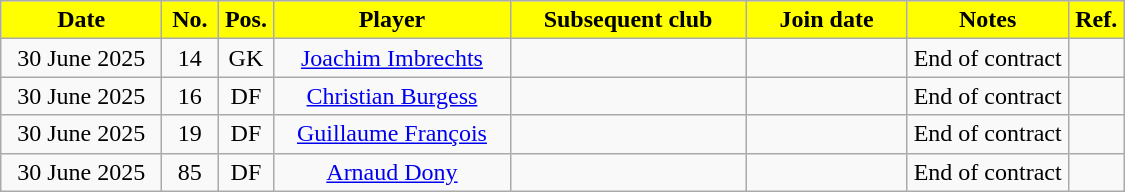<table class="wikitable" style="text-align:center;">
<tr>
<th style="background:#FFFF00; color:#000000; width:100px;">Date</th>
<th style="background:#FFFF00; color:#000000; width:30px;">No.</th>
<th style="background:#FFFF00; color:#000000; width:30px;">Pos.</th>
<th style="background:#FFFF00; color:#000000; width:150px;">Player</th>
<th style="background:#FFFF00; color:#000000; width:150px;">Subsequent club</th>
<th style="background:#FFFF00; color:#000000; width:100px;">Join date</th>
<th style="background:#FFFF00; color:#000000; width:100px;">Notes</th>
<th style="background:#FFFF00; color:#000000; width:30px;">Ref.</th>
</tr>
<tr>
<td>30 June 2025</td>
<td>14</td>
<td>GK</td>
<td> <a href='#'>Joachim Imbrechts</a></td>
<td></td>
<td></td>
<td>End of contract</td>
<td></td>
</tr>
<tr>
<td>30 June 2025</td>
<td>16</td>
<td>DF</td>
<td> <a href='#'>Christian Burgess</a></td>
<td></td>
<td></td>
<td>End of contract</td>
<td></td>
</tr>
<tr>
<td>30 June 2025</td>
<td>19</td>
<td>DF</td>
<td> <a href='#'>Guillaume François</a></td>
<td></td>
<td></td>
<td>End of contract</td>
<td></td>
</tr>
<tr>
<td>30 June 2025</td>
<td>85</td>
<td>DF</td>
<td> <a href='#'>Arnaud Dony</a></td>
<td></td>
<td></td>
<td>End of contract</td>
<td></td>
</tr>
</table>
